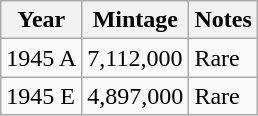<table class="wikitable">
<tr>
<th scope="col">Year</th>
<th scope="col">Mintage</th>
<th scope="col">Notes</th>
</tr>
<tr>
<td>1945 A</td>
<td>7,112,000</td>
<td>Rare</td>
</tr>
<tr>
<td>1945 E</td>
<td>4,897,000</td>
<td>Rare</td>
</tr>
</table>
